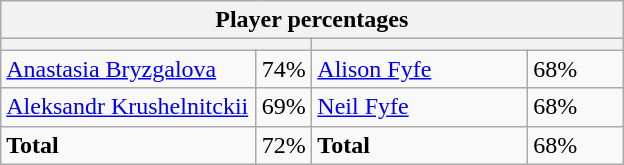<table class="wikitable">
<tr>
<th colspan=4 width=400>Player percentages</th>
</tr>
<tr>
<th colspan=2 width=200 style="white-space:nowrap;"></th>
<th colspan=2 width=200 style="white-space:nowrap;"></th>
</tr>
<tr>
<td><a href='#'>Anastasia Bryzgalova</a></td>
<td>74%</td>
<td><a href='#'>Alison Fyfe</a></td>
<td>68%</td>
</tr>
<tr>
<td><a href='#'>Aleksandr Krushelnitckii</a></td>
<td>69%</td>
<td><a href='#'>Neil Fyfe</a></td>
<td>68%</td>
</tr>
<tr>
<td><strong>Total</strong></td>
<td>72%</td>
<td><strong>Total</strong></td>
<td>68%</td>
</tr>
</table>
